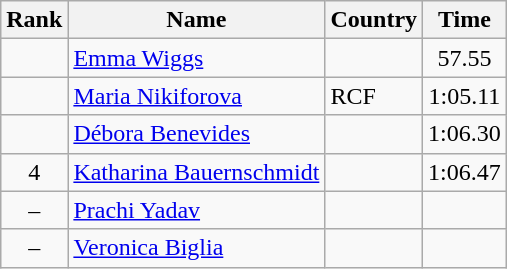<table class="wikitable" style="text-align:center">
<tr>
<th>Rank</th>
<th>Name</th>
<th>Country</th>
<th>Time</th>
</tr>
<tr>
<td></td>
<td align="left"><a href='#'>Emma Wiggs</a></td>
<td align="left"></td>
<td>57.55</td>
</tr>
<tr>
<td></td>
<td align="left"><a href='#'>Maria Nikiforova</a></td>
<td align="left"> RCF</td>
<td>1:05.11</td>
</tr>
<tr>
<td></td>
<td align="left"><a href='#'>Débora Benevides</a></td>
<td align="left"></td>
<td>1:06.30</td>
</tr>
<tr>
<td>4</td>
<td align="left"><a href='#'>Katharina Bauernschmidt</a></td>
<td align="left"></td>
<td>1:06.47</td>
</tr>
<tr>
<td>–</td>
<td align="left"><a href='#'>Prachi Yadav</a></td>
<td align="left"></td>
<td></td>
</tr>
<tr>
<td>–</td>
<td align="left"><a href='#'>Veronica Biglia</a></td>
<td align="left"></td>
<td></td>
</tr>
</table>
